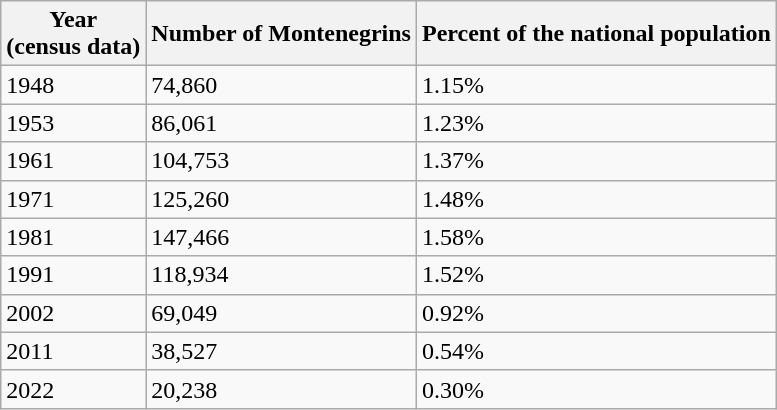<table class="wikitable">
<tr>
<th>Year<br>(census data)</th>
<th>Number of Montenegrins</th>
<th>Percent of the national population</th>
</tr>
<tr>
<td>1948</td>
<td>74,860</td>
<td>1.15%</td>
</tr>
<tr>
<td>1953</td>
<td>86,061</td>
<td>1.23%</td>
</tr>
<tr>
<td>1961</td>
<td>104,753</td>
<td>1.37%</td>
</tr>
<tr>
<td>1971</td>
<td>125,260</td>
<td>1.48%</td>
</tr>
<tr>
<td>1981</td>
<td>147,466</td>
<td>1.58%</td>
</tr>
<tr>
<td>1991</td>
<td>118,934</td>
<td>1.52%</td>
</tr>
<tr>
<td>2002</td>
<td>69,049</td>
<td>0.92%</td>
</tr>
<tr>
<td>2011</td>
<td>38,527</td>
<td>0.54%</td>
</tr>
<tr>
<td>2022</td>
<td>20,238</td>
<td>0.30%</td>
</tr>
</table>
